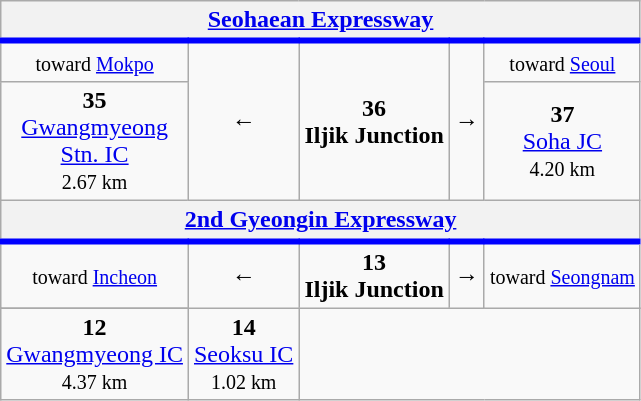<table class="wikitable" style="text-align: center;">
<tr style="border-bottom:solid 0.25em blue;">
<th colspan="5"> <a href='#'>Seohaean Expressway</a></th>
</tr>
<tr>
<td><small>toward <a href='#'>Mokpo</a></small></td>
<td rowspan="2">←</td>
<td rowspan="2"><strong>36</strong><br><strong>Iljik Junction</strong></td>
<td rowspan="2">→</td>
<td><small>toward <a href='#'>Seoul</a></small></td>
</tr>
<tr>
<td><strong>35</strong><br><a href='#'>Gwangmyeong<br>Stn. IC</a><br><small>2.67 km</small></td>
<td><strong>37</strong><br><a href='#'>Soha JC</a><br><small>4.20 km</small></td>
</tr>
<tr style="border-bottom:solid 0.25em blue;">
<th colspan="5"> <a href='#'>2nd Gyeongin Expressway</a></th>
</tr>
<tr>
<td><small>toward <a href='#'>Incheon</a></small></td>
<td rowspan="2">←</td>
<td rowspan="2"><strong>13</strong><br><strong>Iljik Junction</strong></td>
<td rowspan="2">→</td>
<td><small>toward <a href='#'>Seongnam</a></small></td>
</tr>
<tr>
</tr>
<tr>
<td><strong>12</strong><br><a href='#'>Gwangmyeong IC</a><br><small>4.37 km</small></td>
<td><strong>14</strong><br><a href='#'>Seoksu IC</a><br><small>1.02 km</small></td>
</tr>
</table>
